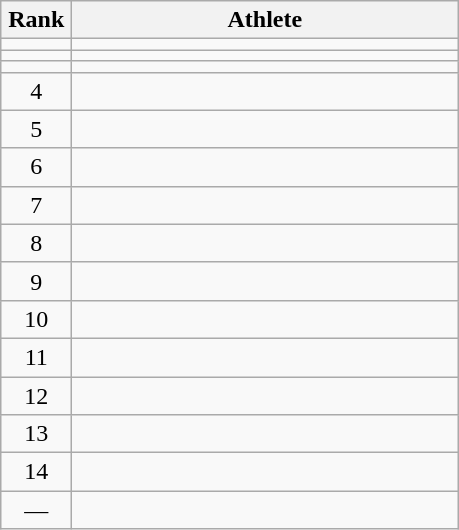<table class="wikitable" style="text-align: center;">
<tr>
<th width=40>Rank</th>
<th width=250>Athlete</th>
</tr>
<tr>
<td></td>
<td align=left></td>
</tr>
<tr>
<td></td>
<td align=left></td>
</tr>
<tr>
<td></td>
<td align=left></td>
</tr>
<tr>
<td>4</td>
<td align=left></td>
</tr>
<tr>
<td>5</td>
<td align=left></td>
</tr>
<tr>
<td>6</td>
<td align=left></td>
</tr>
<tr>
<td>7</td>
<td align=left></td>
</tr>
<tr>
<td>8</td>
<td align=left></td>
</tr>
<tr>
<td>9</td>
<td align=left></td>
</tr>
<tr>
<td>10</td>
<td align=left></td>
</tr>
<tr>
<td>11</td>
<td align=left></td>
</tr>
<tr>
<td>12</td>
<td align=left></td>
</tr>
<tr>
<td>13</td>
<td align=left></td>
</tr>
<tr>
<td>14</td>
<td align=left></td>
</tr>
<tr>
<td>—</td>
<td align=left></td>
</tr>
</table>
